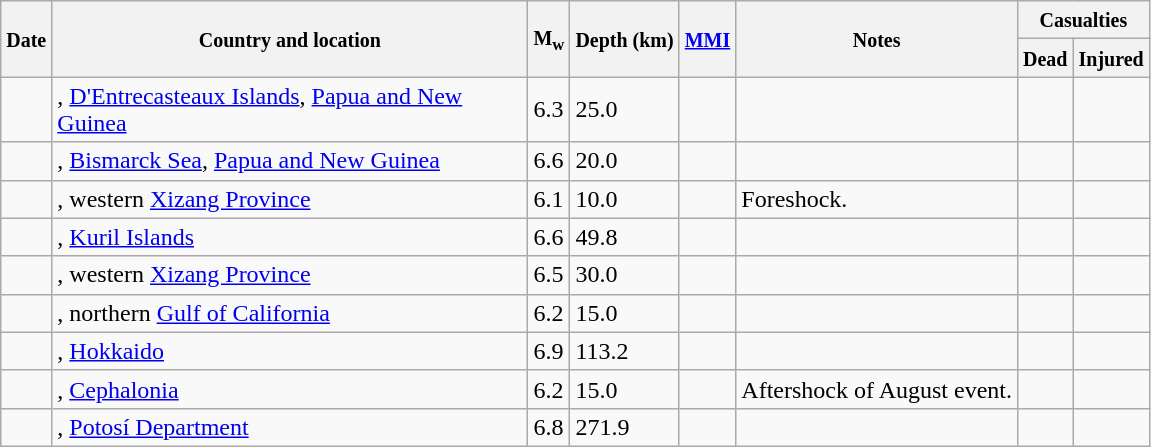<table class="wikitable sortable sort-under" style="border:1px black; margin-left:1em;">
<tr>
<th rowspan="2"><small>Date</small></th>
<th rowspan="2" style="width: 310px"><small>Country and location</small></th>
<th rowspan="2"><small>M<sub>w</sub></small></th>
<th rowspan="2"><small>Depth (km)</small></th>
<th rowspan="2"><small><a href='#'>MMI</a></small></th>
<th rowspan="2" class="unsortable"><small>Notes</small></th>
<th colspan="2"><small>Casualties</small></th>
</tr>
<tr>
<th><small>Dead</small></th>
<th><small>Injured</small></th>
</tr>
<tr>
<td></td>
<td>, <a href='#'>D'Entrecasteaux Islands</a>, <a href='#'>Papua and New Guinea</a></td>
<td>6.3</td>
<td>25.0</td>
<td></td>
<td></td>
<td></td>
<td></td>
</tr>
<tr>
<td></td>
<td>, <a href='#'>Bismarck Sea</a>, <a href='#'>Papua and New Guinea</a></td>
<td>6.6</td>
<td>20.0</td>
<td></td>
<td></td>
<td></td>
<td></td>
</tr>
<tr>
<td></td>
<td>, western <a href='#'>Xizang Province</a></td>
<td>6.1</td>
<td>10.0</td>
<td></td>
<td>Foreshock.</td>
<td></td>
<td></td>
</tr>
<tr>
<td></td>
<td>, <a href='#'>Kuril Islands</a></td>
<td>6.6</td>
<td>49.8</td>
<td></td>
<td></td>
<td></td>
<td></td>
</tr>
<tr>
<td></td>
<td>, western <a href='#'>Xizang Province</a></td>
<td>6.5</td>
<td>30.0</td>
<td></td>
<td></td>
<td></td>
<td></td>
</tr>
<tr>
<td></td>
<td>, northern <a href='#'>Gulf of California</a></td>
<td>6.2</td>
<td>15.0</td>
<td></td>
<td></td>
<td></td>
<td></td>
</tr>
<tr>
<td></td>
<td>, <a href='#'>Hokkaido</a></td>
<td>6.9</td>
<td>113.2</td>
<td></td>
<td></td>
<td></td>
<td></td>
</tr>
<tr>
<td></td>
<td>, <a href='#'>Cephalonia</a></td>
<td>6.2</td>
<td>15.0</td>
<td></td>
<td>Aftershock of August event.</td>
<td></td>
<td></td>
</tr>
<tr>
<td></td>
<td>, <a href='#'>Potosí Department</a></td>
<td>6.8</td>
<td>271.9</td>
<td></td>
<td></td>
<td></td>
<td></td>
</tr>
</table>
